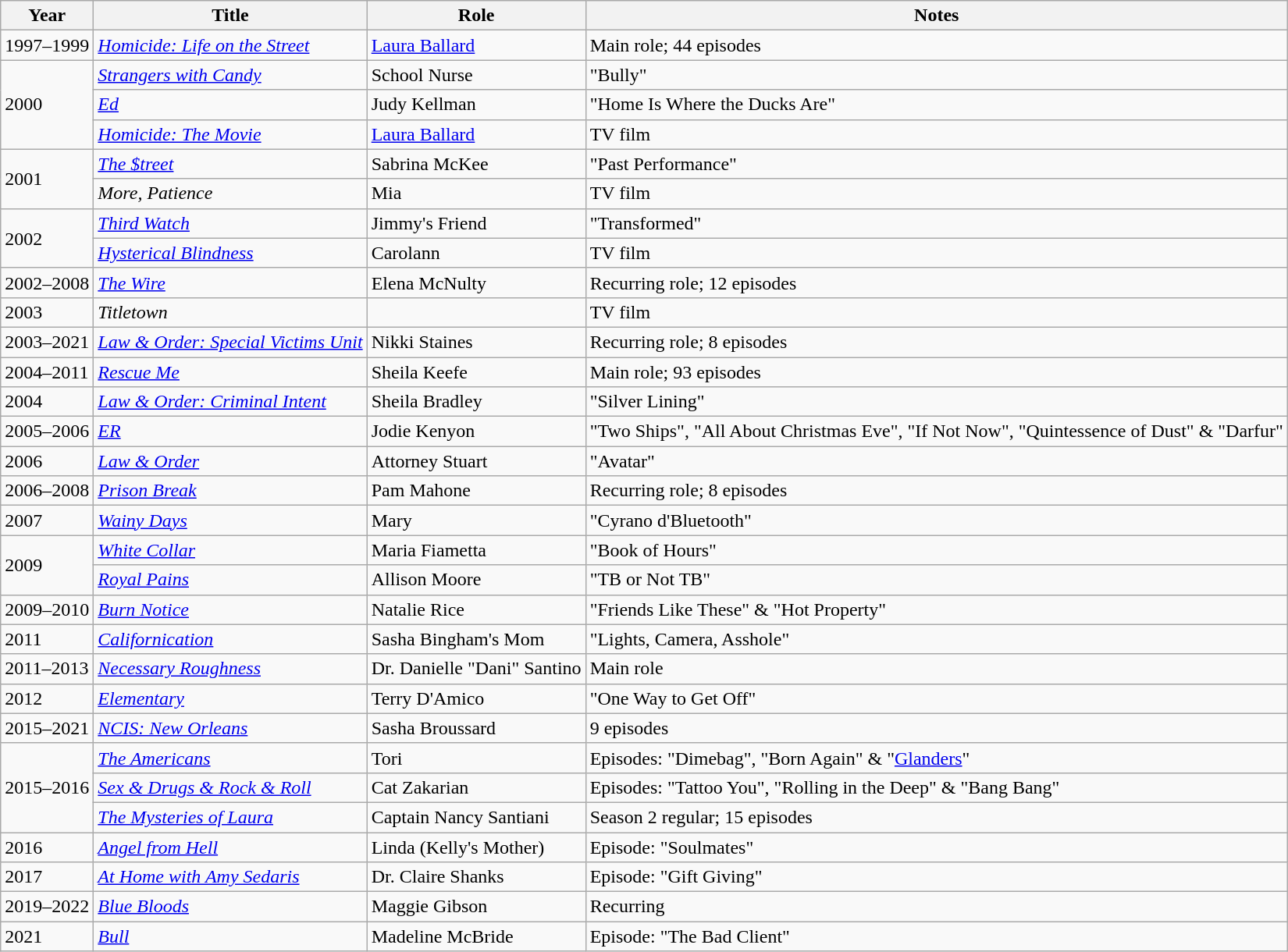<table class="wikitable sortable">
<tr>
<th>Year</th>
<th>Title</th>
<th>Role</th>
<th class="unsortable">Notes</th>
</tr>
<tr>
<td>1997–1999</td>
<td><em><a href='#'>Homicide: Life on the Street</a></em></td>
<td><a href='#'>Laura Ballard</a></td>
<td>Main role; 44 episodes</td>
</tr>
<tr>
<td rowspan=3>2000</td>
<td><em><a href='#'>Strangers with Candy</a></em></td>
<td>School Nurse</td>
<td>"Bully"</td>
</tr>
<tr>
<td><em><a href='#'>Ed</a></em></td>
<td>Judy Kellman</td>
<td>"Home Is Where the Ducks Are"</td>
</tr>
<tr>
<td><em><a href='#'>Homicide: The Movie</a></em></td>
<td><a href='#'>Laura Ballard</a></td>
<td>TV film</td>
</tr>
<tr>
<td rowspan=2>2001</td>
<td><em><a href='#'>The $treet</a></em></td>
<td>Sabrina McKee</td>
<td>"Past Performance"</td>
</tr>
<tr>
<td><em>More, Patience</em></td>
<td>Mia</td>
<td>TV film</td>
</tr>
<tr>
<td rowspan=2>2002</td>
<td><em><a href='#'>Third Watch</a></em></td>
<td>Jimmy's Friend</td>
<td>"Transformed"</td>
</tr>
<tr>
<td><em><a href='#'>Hysterical Blindness</a></em></td>
<td>Carolann</td>
<td>TV film</td>
</tr>
<tr>
<td>2002–2008</td>
<td><em><a href='#'>The Wire</a></em></td>
<td>Elena McNulty</td>
<td>Recurring role; 12 episodes</td>
</tr>
<tr>
<td>2003</td>
<td><em>Titletown</em></td>
<td></td>
<td>TV film</td>
</tr>
<tr>
<td>2003–2021</td>
<td><em><a href='#'>Law & Order: Special Victims Unit</a></em></td>
<td>Nikki Staines</td>
<td>Recurring role; 8 episodes</td>
</tr>
<tr>
<td>2004–2011</td>
<td><em><a href='#'>Rescue Me</a></em></td>
<td>Sheila Keefe</td>
<td>Main role; 93 episodes</td>
</tr>
<tr>
<td>2004</td>
<td><em><a href='#'>Law & Order: Criminal Intent</a></em></td>
<td>Sheila Bradley</td>
<td>"Silver Lining"</td>
</tr>
<tr>
<td>2005–2006</td>
<td><em><a href='#'>ER</a></em></td>
<td>Jodie Kenyon</td>
<td>"Two Ships", "All About Christmas Eve", "If Not Now", "Quintessence of Dust" & "Darfur"</td>
</tr>
<tr>
<td>2006</td>
<td><em><a href='#'>Law & Order</a></em></td>
<td>Attorney Stuart</td>
<td>"Avatar"</td>
</tr>
<tr>
<td>2006–2008</td>
<td><em><a href='#'>Prison Break</a></em></td>
<td>Pam Mahone</td>
<td>Recurring role; 8 episodes</td>
</tr>
<tr>
<td>2007</td>
<td><em><a href='#'>Wainy Days</a></em></td>
<td>Mary</td>
<td>"Cyrano d'Bluetooth"</td>
</tr>
<tr>
<td rowspan=2>2009</td>
<td><em><a href='#'>White Collar</a></em></td>
<td>Maria Fiametta</td>
<td>"Book of Hours"</td>
</tr>
<tr>
<td><em><a href='#'>Royal Pains</a></em></td>
<td>Allison Moore</td>
<td>"TB or Not TB"</td>
</tr>
<tr>
<td>2009–2010</td>
<td><em><a href='#'>Burn Notice</a></em></td>
<td>Natalie Rice</td>
<td>"Friends Like These" & "Hot Property"</td>
</tr>
<tr>
<td>2011</td>
<td><em><a href='#'>Californication</a></em></td>
<td>Sasha Bingham's Mom</td>
<td>"Lights, Camera, Asshole"</td>
</tr>
<tr>
<td>2011–2013</td>
<td><em><a href='#'>Necessary Roughness</a></em></td>
<td>Dr. Danielle "Dani" Santino</td>
<td>Main role</td>
</tr>
<tr>
<td>2012</td>
<td><em><a href='#'>Elementary</a></em></td>
<td>Terry D'Amico</td>
<td>"One Way to Get Off"</td>
</tr>
<tr>
<td>2015–2021</td>
<td><em><a href='#'>NCIS: New Orleans</a></em></td>
<td>Sasha Broussard</td>
<td>9 episodes</td>
</tr>
<tr>
<td rowspan=3>2015–2016</td>
<td><em><a href='#'>The Americans</a></em></td>
<td>Tori</td>
<td>Episodes:  "Dimebag", "Born Again" & "<a href='#'>Glanders</a>"</td>
</tr>
<tr>
<td><em><a href='#'>Sex & Drugs & Rock & Roll</a></em></td>
<td>Cat Zakarian</td>
<td>Episodes:  "Tattoo You", "Rolling in the Deep" & "Bang Bang"</td>
</tr>
<tr>
<td><em><a href='#'>The Mysteries of Laura</a></em></td>
<td>Captain Nancy Santiani</td>
<td>Season 2 regular; 15 episodes</td>
</tr>
<tr>
<td>2016</td>
<td><em><a href='#'>Angel from Hell</a></em></td>
<td>Linda (Kelly's Mother)</td>
<td>Episode: "Soulmates"</td>
</tr>
<tr>
<td>2017</td>
<td><em><a href='#'>At Home with Amy Sedaris</a></em></td>
<td>Dr. Claire Shanks</td>
<td>Episode: "Gift Giving"</td>
</tr>
<tr>
<td>2019–2022</td>
<td><em><a href='#'>Blue Bloods</a></em></td>
<td>Maggie Gibson</td>
<td>Recurring</td>
</tr>
<tr>
<td>2021</td>
<td><em><a href='#'>Bull</a></em></td>
<td>Madeline McBride</td>
<td>Episode: "The Bad Client"</td>
</tr>
</table>
